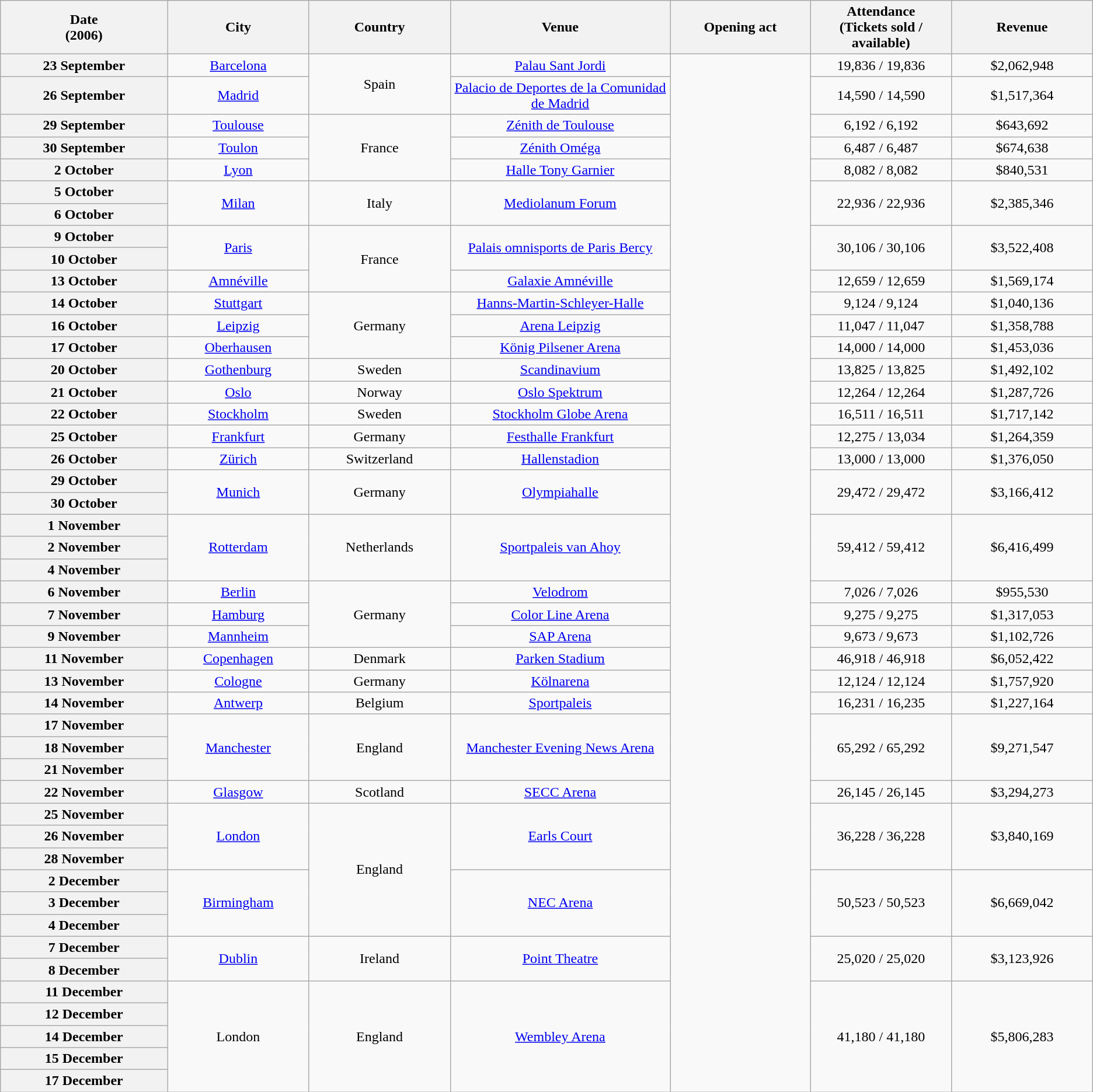<table class="wikitable plainrowheaders" style="text-align:center;">
<tr>
<th scope="col" style="width:12em;">Date<br>(2006)</th>
<th scope="col" style="width:10em;">City</th>
<th scope="col" style="width:10em;">Country</th>
<th scope="col" style="width:16em;">Venue</th>
<th scope="col" style="width:10em;">Opening act</th>
<th scope="col" style="width:10em;">Attendance <br>(Tickets sold / available)</th>
<th scope="col" style="width:10em;">Revenue</th>
</tr>
<tr>
<th scope="row" style="text-align:center;">23 September</th>
<td><a href='#'>Barcelona</a></td>
<td rowspan="2">Spain</td>
<td><a href='#'>Palau Sant Jordi</a></td>
<td rowspan="46"></td>
<td>19,836 / 19,836</td>
<td>$2,062,948</td>
</tr>
<tr>
<th scope="row" style="text-align:center;">26 September</th>
<td><a href='#'>Madrid</a></td>
<td><a href='#'>Palacio de Deportes de la Comunidad de Madrid</a></td>
<td>14,590 / 14,590</td>
<td>$1,517,364</td>
</tr>
<tr>
<th scope="row" style="text-align:center;">29 September</th>
<td><a href='#'>Toulouse</a></td>
<td rowspan="3">France</td>
<td><a href='#'>Zénith de Toulouse</a></td>
<td>6,192 / 6,192</td>
<td>$643,692</td>
</tr>
<tr>
<th scope="row" style="text-align:center;">30 September</th>
<td><a href='#'>Toulon</a></td>
<td><a href='#'>Zénith Oméga</a></td>
<td>6,487 / 6,487</td>
<td>$674,638</td>
</tr>
<tr>
<th scope="row" style="text-align:center;">2 October</th>
<td><a href='#'>Lyon</a></td>
<td><a href='#'>Halle Tony Garnier</a></td>
<td>8,082 / 8,082</td>
<td>$840,531</td>
</tr>
<tr>
<th scope="row" style="text-align:center;">5 October</th>
<td rowspan="2"><a href='#'>Milan</a></td>
<td rowspan="2">Italy</td>
<td rowspan="2"><a href='#'>Mediolanum Forum</a></td>
<td rowspan="2">22,936 / 22,936</td>
<td rowspan="2">$2,385,346</td>
</tr>
<tr>
<th scope="row" style="text-align:center;">6 October</th>
</tr>
<tr>
<th scope="row" style="text-align:center;">9 October</th>
<td rowspan="2"><a href='#'>Paris</a></td>
<td rowspan="3">France</td>
<td rowspan="2"><a href='#'>Palais omnisports de Paris Bercy</a></td>
<td rowspan="2">30,106 / 30,106</td>
<td rowspan="2">$3,522,408</td>
</tr>
<tr>
<th scope="row" style="text-align:center;">10 October</th>
</tr>
<tr>
<th scope="row" style="text-align:center;">13 October</th>
<td><a href='#'>Amnéville</a></td>
<td><a href='#'>Galaxie Amnéville</a></td>
<td>12,659 / 12,659</td>
<td>$1,569,174</td>
</tr>
<tr>
<th scope="row" style="text-align:center;">14 October</th>
<td><a href='#'>Stuttgart</a></td>
<td rowspan="3">Germany</td>
<td><a href='#'>Hanns-Martin-Schleyer-Halle</a></td>
<td>9,124 / 9,124</td>
<td>$1,040,136</td>
</tr>
<tr>
<th scope="row" style="text-align:center;">16 October</th>
<td><a href='#'>Leipzig</a></td>
<td><a href='#'>Arena Leipzig</a></td>
<td>11,047 / 11,047</td>
<td>$1,358,788</td>
</tr>
<tr>
<th scope="row" style="text-align:center;">17 October</th>
<td><a href='#'>Oberhausen</a></td>
<td><a href='#'>König Pilsener Arena</a></td>
<td>14,000 / 14,000</td>
<td>$1,453,036</td>
</tr>
<tr>
<th scope="row" style="text-align:center;">20 October</th>
<td><a href='#'>Gothenburg</a></td>
<td>Sweden</td>
<td><a href='#'>Scandinavium</a></td>
<td>13,825 / 13,825</td>
<td>$1,492,102</td>
</tr>
<tr>
<th scope="row" style="text-align:center;">21 October</th>
<td><a href='#'>Oslo</a></td>
<td>Norway</td>
<td><a href='#'>Oslo Spektrum</a></td>
<td>12,264 / 12,264</td>
<td>$1,287,726</td>
</tr>
<tr>
<th scope="row" style="text-align:center;">22 October</th>
<td><a href='#'>Stockholm</a></td>
<td>Sweden</td>
<td><a href='#'>Stockholm Globe Arena</a></td>
<td>16,511 / 16,511</td>
<td>$1,717,142</td>
</tr>
<tr>
<th scope="row" style="text-align:center;">25 October</th>
<td><a href='#'>Frankfurt</a></td>
<td>Germany</td>
<td><a href='#'>Festhalle Frankfurt</a></td>
<td>12,275 / 13,034</td>
<td>$1,264,359</td>
</tr>
<tr>
<th scope="row" style="text-align:center;">26 October</th>
<td><a href='#'>Zürich</a></td>
<td>Switzerland</td>
<td><a href='#'>Hallenstadion</a></td>
<td>13,000 / 13,000</td>
<td>$1,376,050</td>
</tr>
<tr>
<th scope="row" style="text-align:center;">29 October</th>
<td rowspan="2"><a href='#'>Munich</a></td>
<td rowspan="2">Germany</td>
<td rowspan="2"><a href='#'>Olympiahalle</a></td>
<td rowspan="2">29,472 / 29,472</td>
<td rowspan="2">$3,166,412</td>
</tr>
<tr>
<th scope="row" style="text-align:center;">30 October</th>
</tr>
<tr>
<th scope="row" style="text-align:center;">1 November</th>
<td rowspan="3"><a href='#'>Rotterdam</a></td>
<td rowspan="3">Netherlands</td>
<td rowspan="3"><a href='#'>Sportpaleis van Ahoy</a></td>
<td rowspan="3">59,412 / 59,412</td>
<td rowspan="3">$6,416,499</td>
</tr>
<tr>
<th scope="row" style="text-align:center;">2 November</th>
</tr>
<tr>
<th scope="row" style="text-align:center;">4 November</th>
</tr>
<tr>
<th scope="row" style="text-align:center;">6 November</th>
<td><a href='#'>Berlin</a></td>
<td rowspan="3">Germany</td>
<td><a href='#'>Velodrom</a></td>
<td>7,026 / 7,026</td>
<td>$955,530</td>
</tr>
<tr>
<th scope="row" style="text-align:center;">7 November</th>
<td><a href='#'>Hamburg</a></td>
<td><a href='#'>Color Line Arena</a></td>
<td>9,275 / 9,275</td>
<td>$1,317,053</td>
</tr>
<tr>
<th scope="row" style="text-align:center;">9 November</th>
<td><a href='#'>Mannheim</a></td>
<td><a href='#'>SAP Arena</a></td>
<td>9,673 / 9,673</td>
<td>$1,102,726</td>
</tr>
<tr>
<th scope="row" style="text-align:center;">11 November</th>
<td><a href='#'>Copenhagen</a></td>
<td>Denmark</td>
<td><a href='#'>Parken Stadium</a></td>
<td>46,918 / 46,918</td>
<td>$6,052,422</td>
</tr>
<tr>
<th scope="row" style="text-align:center;">13 November</th>
<td><a href='#'>Cologne</a></td>
<td>Germany</td>
<td><a href='#'>Kölnarena</a></td>
<td>12,124 / 12,124</td>
<td>$1,757,920</td>
</tr>
<tr>
<th scope="row" style="text-align:center;">14 November</th>
<td><a href='#'>Antwerp</a></td>
<td>Belgium</td>
<td><a href='#'>Sportpaleis</a></td>
<td>16,231 / 16,235</td>
<td>$1,227,164</td>
</tr>
<tr>
<th scope="row" style="text-align:center;">17 November</th>
<td rowspan="3"><a href='#'>Manchester</a></td>
<td rowspan="3">England</td>
<td rowspan="3"><a href='#'>Manchester Evening News Arena</a></td>
<td rowspan="3">65,292 / 65,292</td>
<td rowspan="3">$9,271,547</td>
</tr>
<tr>
<th scope="row" style="text-align:center;">18 November</th>
</tr>
<tr>
<th scope="row" style="text-align:center;">21 November</th>
</tr>
<tr>
<th scope="row" style="text-align:center;">22 November</th>
<td><a href='#'>Glasgow</a></td>
<td>Scotland</td>
<td><a href='#'>SECC Arena</a></td>
<td>26,145 / 26,145</td>
<td>$3,294,273</td>
</tr>
<tr>
<th scope="row" style="text-align:center;">25 November</th>
<td rowspan="3"><a href='#'>London</a></td>
<td rowspan="6">England</td>
<td rowspan="3"><a href='#'>Earls Court</a></td>
<td rowspan="3">36,228 / 36,228</td>
<td rowspan="3">$3,840,169</td>
</tr>
<tr>
<th scope="row" style="text-align:center;">26 November</th>
</tr>
<tr>
<th scope="row" style="text-align:center;">28 November</th>
</tr>
<tr>
<th scope="row" style="text-align:center;">2 December</th>
<td rowspan="3"><a href='#'>Birmingham</a></td>
<td rowspan="3"><a href='#'>NEC Arena</a></td>
<td rowspan="3">50,523 / 50,523</td>
<td rowspan="3">$6,669,042</td>
</tr>
<tr>
<th scope="row" style="text-align:center;">3 December</th>
</tr>
<tr>
<th scope="row" style="text-align:center;">4 December</th>
</tr>
<tr>
<th scope="row" style="text-align:center;">7 December</th>
<td rowspan="2"><a href='#'>Dublin</a></td>
<td rowspan="2">Ireland</td>
<td rowspan="2"><a href='#'>Point Theatre</a></td>
<td rowspan="2">25,020 / 25,020</td>
<td rowspan="2">$3,123,926</td>
</tr>
<tr>
<th scope="row" style="text-align:center;">8 December</th>
</tr>
<tr>
<th scope="row" style="text-align:center;">11 December</th>
<td rowspan="5">London</td>
<td rowspan="5">England</td>
<td rowspan="5"><a href='#'>Wembley Arena</a></td>
<td rowspan="5">41,180 / 41,180</td>
<td rowspan="5">$5,806,283</td>
</tr>
<tr>
<th scope="row" style="text-align:center;">12 December</th>
</tr>
<tr>
<th scope="row" style="text-align:center;">14 December</th>
</tr>
<tr>
<th scope="row" style="text-align:center;">15 December</th>
</tr>
<tr>
<th scope="row" style="text-align:center;">17 December</th>
</tr>
</table>
